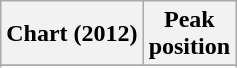<table class="wikitable sortable plainrowheaders">
<tr>
<th>Chart (2012)</th>
<th>Peak<br>position</th>
</tr>
<tr>
</tr>
<tr>
</tr>
<tr>
</tr>
<tr>
</tr>
<tr>
</tr>
<tr>
</tr>
<tr>
</tr>
<tr>
</tr>
<tr>
</tr>
<tr>
</tr>
<tr>
</tr>
<tr>
</tr>
<tr>
</tr>
<tr>
</tr>
<tr>
</tr>
</table>
